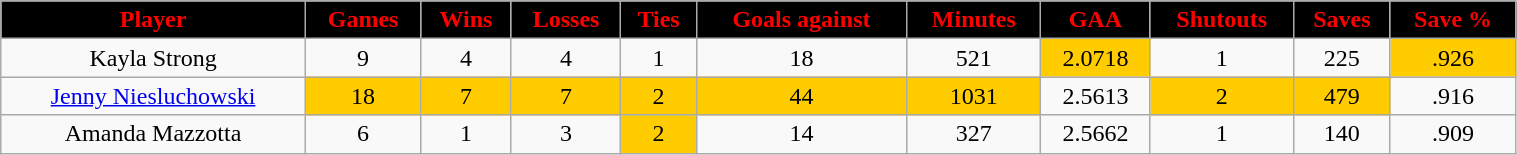<table class="wikitable" width="80%">
<tr align="center"  style="background:black;color:red;">
<td><strong>Player</strong></td>
<td><strong>Games</strong></td>
<td><strong>Wins</strong></td>
<td><strong>Losses</strong></td>
<td><strong>Ties</strong></td>
<td><strong>Goals against</strong></td>
<td><strong>Minutes</strong></td>
<td><strong>GAA</strong></td>
<td><strong>Shutouts</strong></td>
<td><strong>Saves</strong></td>
<td><strong>Save %</strong></td>
</tr>
<tr align="center" bgcolor="">
<td>Kayla Strong</td>
<td>9</td>
<td>4</td>
<td>4</td>
<td>1</td>
<td>18</td>
<td>521</td>
<td bgcolor="#FFCC00">2.0718</td>
<td>1</td>
<td>225</td>
<td bgcolor="#FFCC00">.926</td>
</tr>
<tr align="center" bgcolor="">
<td><a href='#'>Jenny Niesluchowski</a></td>
<td bgcolor="#FFCC00">18</td>
<td bgcolor="#FFCC00">7</td>
<td bgcolor="#FFCC00">7</td>
<td bgcolor="#FFCC00">2</td>
<td bgcolor="#FFCC00">44</td>
<td bgcolor="#FFCC00">1031</td>
<td>2.5613</td>
<td bgcolor="#FFCC00">2</td>
<td bgcolor="#FFCC00">479</td>
<td>.916</td>
</tr>
<tr align="center" bgcolor="">
<td>Amanda Mazzotta</td>
<td>6</td>
<td>1</td>
<td>3</td>
<td bgcolor="#FFCC00">2</td>
<td>14</td>
<td>327</td>
<td>2.5662</td>
<td>1</td>
<td>140</td>
<td>.909</td>
</tr>
</table>
